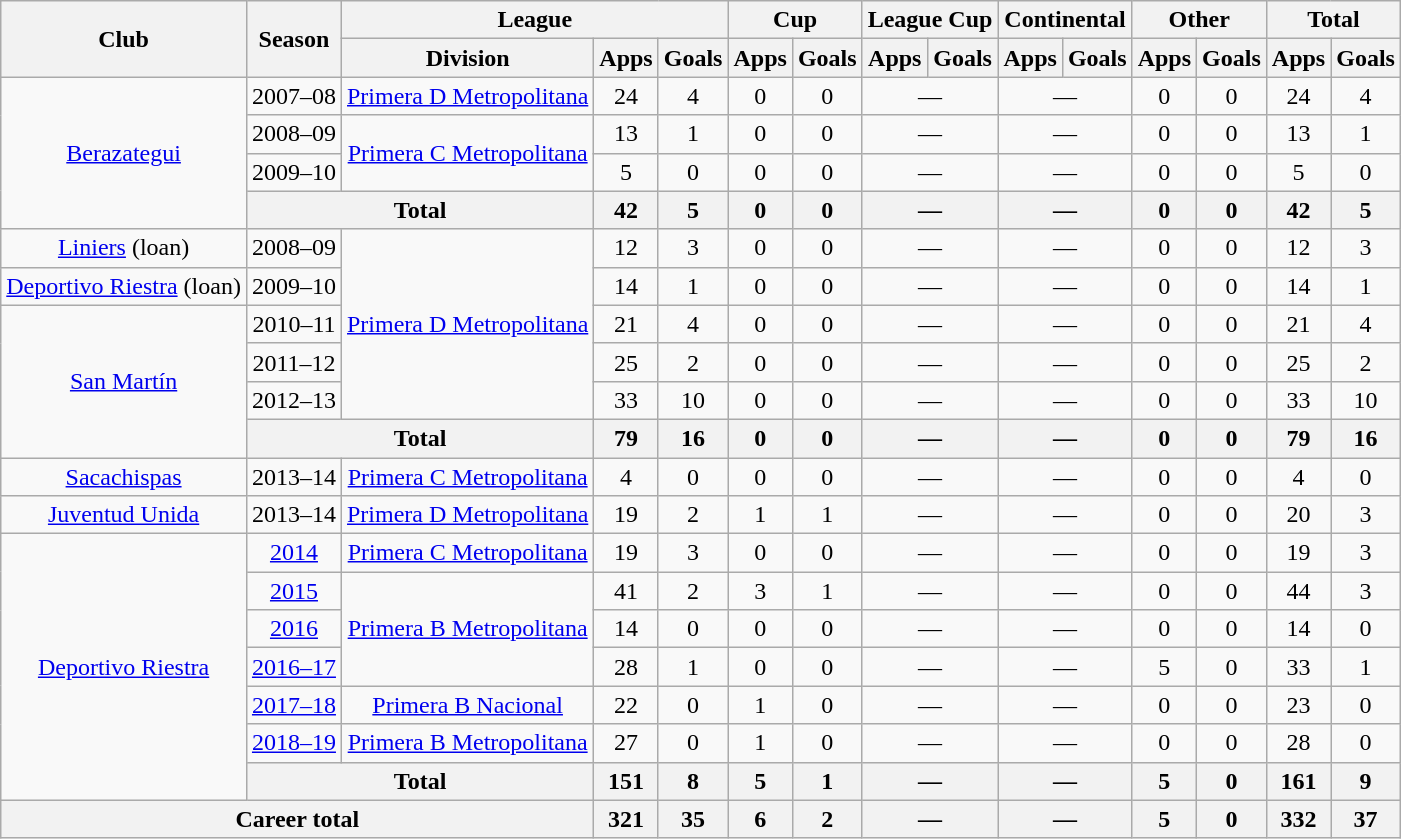<table class="wikitable" style="text-align:center">
<tr>
<th rowspan="2">Club</th>
<th rowspan="2">Season</th>
<th colspan="3">League</th>
<th colspan="2">Cup</th>
<th colspan="2">League Cup</th>
<th colspan="2">Continental</th>
<th colspan="2">Other</th>
<th colspan="2">Total</th>
</tr>
<tr>
<th>Division</th>
<th>Apps</th>
<th>Goals</th>
<th>Apps</th>
<th>Goals</th>
<th>Apps</th>
<th>Goals</th>
<th>Apps</th>
<th>Goals</th>
<th>Apps</th>
<th>Goals</th>
<th>Apps</th>
<th>Goals</th>
</tr>
<tr>
<td rowspan="4"><a href='#'>Berazategui</a></td>
<td>2007–08</td>
<td rowspan="1"><a href='#'>Primera D Metropolitana</a></td>
<td>24</td>
<td>4</td>
<td>0</td>
<td>0</td>
<td colspan="2">—</td>
<td colspan="2">—</td>
<td>0</td>
<td>0</td>
<td>24</td>
<td>4</td>
</tr>
<tr>
<td>2008–09</td>
<td rowspan="2"><a href='#'>Primera C Metropolitana</a></td>
<td>13</td>
<td>1</td>
<td>0</td>
<td>0</td>
<td colspan="2">—</td>
<td colspan="2">—</td>
<td>0</td>
<td>0</td>
<td>13</td>
<td>1</td>
</tr>
<tr>
<td>2009–10</td>
<td>5</td>
<td>0</td>
<td>0</td>
<td>0</td>
<td colspan="2">—</td>
<td colspan="2">—</td>
<td>0</td>
<td>0</td>
<td>5</td>
<td>0</td>
</tr>
<tr>
<th colspan="2">Total</th>
<th>42</th>
<th>5</th>
<th>0</th>
<th>0</th>
<th colspan="2">—</th>
<th colspan="2">—</th>
<th>0</th>
<th>0</th>
<th>42</th>
<th>5</th>
</tr>
<tr>
<td rowspan="1"><a href='#'>Liniers</a> (loan)</td>
<td>2008–09</td>
<td rowspan="5"><a href='#'>Primera D Metropolitana</a></td>
<td>12</td>
<td>3</td>
<td>0</td>
<td>0</td>
<td colspan="2">—</td>
<td colspan="2">—</td>
<td>0</td>
<td>0</td>
<td>12</td>
<td>3</td>
</tr>
<tr>
<td rowspan="1"><a href='#'>Deportivo Riestra</a> (loan)</td>
<td>2009–10</td>
<td>14</td>
<td>1</td>
<td>0</td>
<td>0</td>
<td colspan="2">—</td>
<td colspan="2">—</td>
<td>0</td>
<td>0</td>
<td>14</td>
<td>1</td>
</tr>
<tr>
<td rowspan="4"><a href='#'>San Martín</a></td>
<td>2010–11</td>
<td>21</td>
<td>4</td>
<td>0</td>
<td>0</td>
<td colspan="2">—</td>
<td colspan="2">—</td>
<td>0</td>
<td>0</td>
<td>21</td>
<td>4</td>
</tr>
<tr>
<td>2011–12</td>
<td>25</td>
<td>2</td>
<td>0</td>
<td>0</td>
<td colspan="2">—</td>
<td colspan="2">—</td>
<td>0</td>
<td>0</td>
<td>25</td>
<td>2</td>
</tr>
<tr>
<td>2012–13</td>
<td>33</td>
<td>10</td>
<td>0</td>
<td>0</td>
<td colspan="2">—</td>
<td colspan="2">—</td>
<td>0</td>
<td>0</td>
<td>33</td>
<td>10</td>
</tr>
<tr>
<th colspan="2">Total</th>
<th>79</th>
<th>16</th>
<th>0</th>
<th>0</th>
<th colspan="2">—</th>
<th colspan="2">—</th>
<th>0</th>
<th>0</th>
<th>79</th>
<th>16</th>
</tr>
<tr>
<td rowspan="1"><a href='#'>Sacachispas</a></td>
<td>2013–14</td>
<td rowspan="1"><a href='#'>Primera C Metropolitana</a></td>
<td>4</td>
<td>0</td>
<td>0</td>
<td>0</td>
<td colspan="2">—</td>
<td colspan="2">—</td>
<td>0</td>
<td>0</td>
<td>4</td>
<td>0</td>
</tr>
<tr>
<td rowspan="1"><a href='#'>Juventud Unida</a></td>
<td>2013–14</td>
<td rowspan="1"><a href='#'>Primera D Metropolitana</a></td>
<td>19</td>
<td>2</td>
<td>1</td>
<td>1</td>
<td colspan="2">—</td>
<td colspan="2">—</td>
<td>0</td>
<td>0</td>
<td>20</td>
<td>3</td>
</tr>
<tr>
<td rowspan="7"><a href='#'>Deportivo Riestra</a></td>
<td><a href='#'>2014</a></td>
<td rowspan="1"><a href='#'>Primera C Metropolitana</a></td>
<td>19</td>
<td>3</td>
<td>0</td>
<td>0</td>
<td colspan="2">—</td>
<td colspan="2">—</td>
<td>0</td>
<td>0</td>
<td>19</td>
<td>3</td>
</tr>
<tr>
<td><a href='#'>2015</a></td>
<td rowspan="3"><a href='#'>Primera B Metropolitana</a></td>
<td>41</td>
<td>2</td>
<td>3</td>
<td>1</td>
<td colspan="2">—</td>
<td colspan="2">—</td>
<td>0</td>
<td>0</td>
<td>44</td>
<td>3</td>
</tr>
<tr>
<td><a href='#'>2016</a></td>
<td>14</td>
<td>0</td>
<td>0</td>
<td>0</td>
<td colspan="2">—</td>
<td colspan="2">—</td>
<td>0</td>
<td>0</td>
<td>14</td>
<td>0</td>
</tr>
<tr>
<td><a href='#'>2016–17</a></td>
<td>28</td>
<td>1</td>
<td>0</td>
<td>0</td>
<td colspan="2">—</td>
<td colspan="2">—</td>
<td>5</td>
<td>0</td>
<td>33</td>
<td>1</td>
</tr>
<tr>
<td><a href='#'>2017–18</a></td>
<td rowspan="1"><a href='#'>Primera B Nacional</a></td>
<td>22</td>
<td>0</td>
<td>1</td>
<td>0</td>
<td colspan="2">—</td>
<td colspan="2">—</td>
<td>0</td>
<td>0</td>
<td>23</td>
<td>0</td>
</tr>
<tr>
<td><a href='#'>2018–19</a></td>
<td rowspan="1"><a href='#'>Primera B Metropolitana</a></td>
<td>27</td>
<td>0</td>
<td>1</td>
<td>0</td>
<td colspan="2">—</td>
<td colspan="2">—</td>
<td>0</td>
<td>0</td>
<td>28</td>
<td>0</td>
</tr>
<tr>
<th colspan="2">Total</th>
<th>151</th>
<th>8</th>
<th>5</th>
<th>1</th>
<th colspan="2">—</th>
<th colspan="2">—</th>
<th>5</th>
<th>0</th>
<th>161</th>
<th>9</th>
</tr>
<tr>
<th colspan="3">Career total</th>
<th>321</th>
<th>35</th>
<th>6</th>
<th>2</th>
<th colspan="2">—</th>
<th colspan="2">—</th>
<th>5</th>
<th>0</th>
<th>332</th>
<th>37</th>
</tr>
</table>
